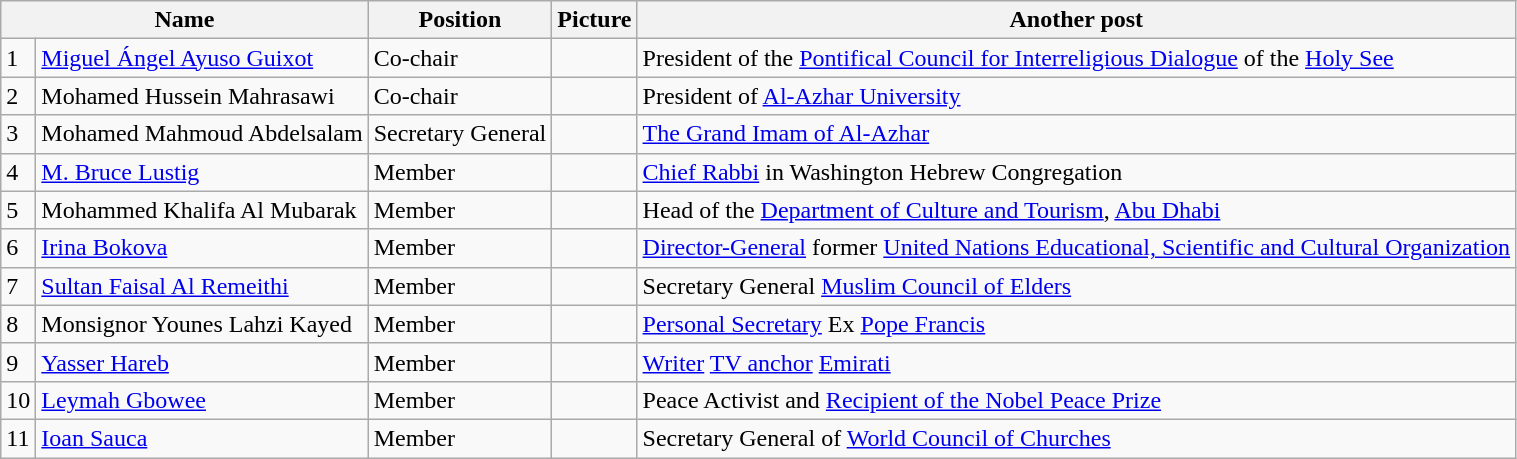<table class="wikitable">
<tr>
<th colspan="2">Name</th>
<th>Position</th>
<th>Picture</th>
<th>Another post</th>
</tr>
<tr>
<td>1</td>
<td><a href='#'>Miguel Ángel Ayuso Guixot</a></td>
<td>Co-chair</td>
<td></td>
<td>President of the <a href='#'>Pontifical Council for Interreligious Dialogue</a> of the <a href='#'>Holy See</a></td>
</tr>
<tr>
<td>2</td>
<td>Mohamed Hussein Mahrasawi</td>
<td>Co-chair</td>
<td></td>
<td>President of <a href='#'>Al-Azhar University</a></td>
</tr>
<tr>
<td>3</td>
<td>Mohamed Mahmoud Abdelsalam</td>
<td>Secretary General</td>
<td></td>
<td><a href='#'>The Grand Imam of Al-Azhar</a></td>
</tr>
<tr>
<td>4</td>
<td><a href='#'>M. Bruce Lustig</a></td>
<td>Member</td>
<td></td>
<td><a href='#'>Chief Rabbi</a> in Washington Hebrew Congregation</td>
</tr>
<tr>
<td>5</td>
<td>Mohammed Khalifa Al Mubarak</td>
<td>Member</td>
<td></td>
<td>Head of the <a href='#'>Department of Culture and Tourism</a>, <a href='#'>Abu Dhabi</a></td>
</tr>
<tr>
<td>6</td>
<td><a href='#'>Irina Bokova</a></td>
<td>Member</td>
<td></td>
<td><a href='#'>Director-General</a> former <a href='#'>United Nations Educational, Scientific and Cultural Organization</a></td>
</tr>
<tr>
<td>7</td>
<td><a href='#'>Sultan Faisal Al Remeithi</a></td>
<td>Member</td>
<td></td>
<td>Secretary General <a href='#'>Muslim Council of Elders</a></td>
</tr>
<tr>
<td>8</td>
<td>Monsignor Younes Lahzi Kayed</td>
<td>Member</td>
<td></td>
<td><a href='#'>Personal Secretary</a> Ex <a href='#'>Pope Francis</a></td>
</tr>
<tr>
<td>9</td>
<td><a href='#'>Yasser Hareb</a></td>
<td>Member</td>
<td></td>
<td><a href='#'>Writer</a> <a href='#'>TV anchor</a> <a href='#'>Emirati</a></td>
</tr>
<tr>
<td>10</td>
<td><a href='#'>Leymah Gbowee</a></td>
<td>Member</td>
<td></td>
<td>Peace Activist and <a href='#'>Recipient of the Nobel Peace Prize</a></td>
</tr>
<tr>
<td>11</td>
<td><a href='#'>Ioan Sauca</a></td>
<td>Member</td>
<td></td>
<td>Secretary General of <a href='#'>World Council of Churches</a></td>
</tr>
</table>
